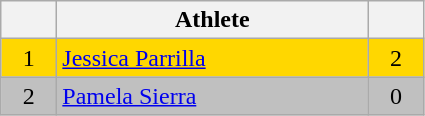<table class="wikitable">
<tr>
<th width="30"></th>
<th width="200">Athlete</th>
<th width="30"></th>
</tr>
<tr bgcolor="gold">
<td align="center">1</td>
<td> <a href='#'>Jessica Parrilla</a></td>
<td align="center">2</td>
</tr>
<tr bgcolor="silver">
<td align="center">2</td>
<td> <a href='#'>Pamela Sierra</a></td>
<td align="center">0</td>
</tr>
</table>
